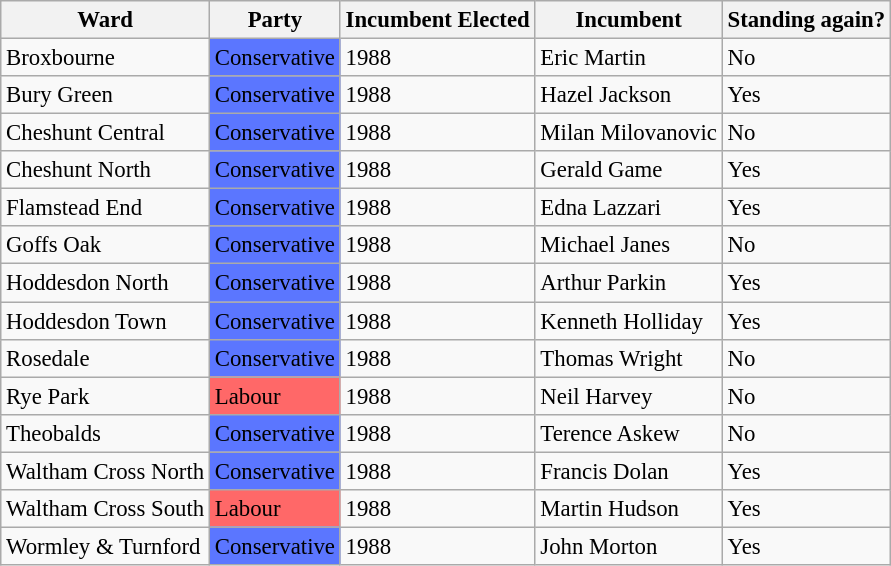<table class="wikitable" style="font-size: 95%;">
<tr>
<th>Ward</th>
<th>Party</th>
<th>Incumbent Elected</th>
<th>Incumbent</th>
<th>Standing again?</th>
</tr>
<tr>
<td>Broxbourne</td>
<td bgcolor="5B76FF">Conservative</td>
<td>1988</td>
<td>Eric Martin</td>
<td>No</td>
</tr>
<tr>
<td>Bury Green</td>
<td bgcolor="5B76FF">Conservative</td>
<td>1988</td>
<td>Hazel Jackson</td>
<td>Yes</td>
</tr>
<tr>
<td>Cheshunt Central</td>
<td bgcolor="5B76FF">Conservative</td>
<td>1988</td>
<td>Milan Milovanovic</td>
<td>No</td>
</tr>
<tr>
<td>Cheshunt North</td>
<td bgcolor="5B76FF">Conservative</td>
<td>1988</td>
<td>Gerald Game</td>
<td>Yes</td>
</tr>
<tr>
<td>Flamstead End</td>
<td bgcolor="5B76FF">Conservative</td>
<td>1988</td>
<td>Edna Lazzari</td>
<td>Yes</td>
</tr>
<tr>
<td>Goffs Oak</td>
<td bgcolor="5B76FF">Conservative</td>
<td>1988</td>
<td>Michael Janes</td>
<td>No</td>
</tr>
<tr>
<td>Hoddesdon North</td>
<td bgcolor="5B76FF">Conservative</td>
<td>1988</td>
<td>Arthur Parkin</td>
<td>Yes</td>
</tr>
<tr>
<td>Hoddesdon Town</td>
<td bgcolor="5B76FF">Conservative</td>
<td>1988</td>
<td>Kenneth Holliday</td>
<td>Yes</td>
</tr>
<tr>
<td>Rosedale</td>
<td bgcolor="5B76FF">Conservative</td>
<td>1988</td>
<td>Thomas Wright</td>
<td>No</td>
</tr>
<tr>
<td>Rye Park</td>
<td bgcolor="FF6868">Labour</td>
<td>1988</td>
<td>Neil Harvey</td>
<td>No</td>
</tr>
<tr>
<td>Theobalds</td>
<td bgcolor="5B76FF">Conservative</td>
<td>1988</td>
<td>Terence Askew</td>
<td>No</td>
</tr>
<tr>
<td>Waltham Cross North</td>
<td bgcolor="5B76FF">Conservative</td>
<td>1988</td>
<td>Francis Dolan</td>
<td>Yes</td>
</tr>
<tr>
<td>Waltham Cross South</td>
<td bgcolor="FF6868">Labour</td>
<td>1988</td>
<td>Martin Hudson</td>
<td>Yes</td>
</tr>
<tr>
<td>Wormley & Turnford</td>
<td bgcolor="5B76FF">Conservative</td>
<td>1988</td>
<td>John Morton</td>
<td>Yes</td>
</tr>
</table>
